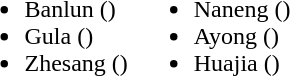<table>
<tr>
<td valign="top"><br><ul><li>Banlun ()</li><li>Gula ()</li><li>Zhesang ()</li></ul></td>
<td valign="top"><br><ul><li>Naneng ()</li><li>Ayong ()</li><li>Huajia ()</li></ul></td>
</tr>
</table>
